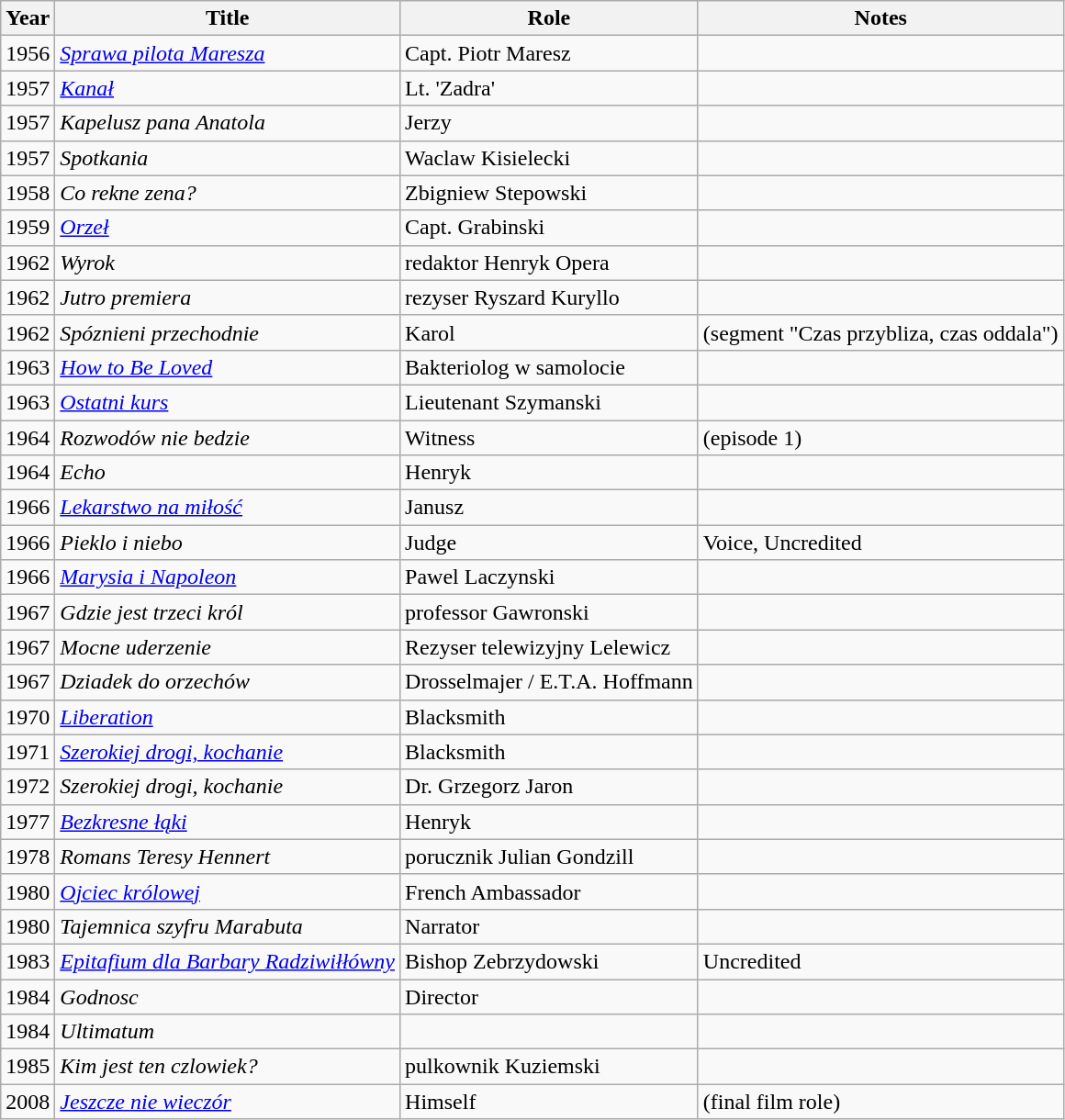<table class="wikitable">
<tr>
<th>Year</th>
<th>Title</th>
<th>Role</th>
<th>Notes</th>
</tr>
<tr>
<td>1956</td>
<td><em><a href='#'>Sprawa pilota Maresza</a></em></td>
<td>Capt. Piotr Maresz</td>
<td></td>
</tr>
<tr>
<td>1957</td>
<td><em><a href='#'>Kanał</a></em></td>
<td>Lt. 'Zadra'</td>
<td></td>
</tr>
<tr>
<td>1957</td>
<td><em>Kapelusz pana Anatola</em></td>
<td>Jerzy</td>
<td></td>
</tr>
<tr>
<td>1957</td>
<td><em>Spotkania</em></td>
<td>Waclaw Kisielecki</td>
<td></td>
</tr>
<tr>
<td>1958</td>
<td><em>Co rekne zena?</em></td>
<td>Zbigniew Stepowski</td>
<td></td>
</tr>
<tr>
<td>1959</td>
<td><em><a href='#'>Orzeł</a></em></td>
<td>Capt. Grabinski</td>
<td></td>
</tr>
<tr>
<td>1962</td>
<td><em>Wyrok</em></td>
<td>redaktor Henryk Opera</td>
<td></td>
</tr>
<tr>
<td>1962</td>
<td><em>Jutro premiera</em></td>
<td>rezyser Ryszard Kuryllo</td>
<td></td>
</tr>
<tr>
<td>1962</td>
<td><em>Spóznieni przechodnie</em></td>
<td>Karol</td>
<td>(segment "Czas przybliza, czas oddala")</td>
</tr>
<tr>
<td>1963</td>
<td><em><a href='#'>How to Be Loved</a></em></td>
<td>Bakteriolog w samolocie</td>
<td></td>
</tr>
<tr>
<td>1963</td>
<td><em><a href='#'>Ostatni kurs</a></em></td>
<td>Lieutenant Szymanski</td>
<td></td>
</tr>
<tr>
<td>1964</td>
<td><em>Rozwodów nie bedzie</em></td>
<td>Witness</td>
<td>(episode 1)</td>
</tr>
<tr>
<td>1964</td>
<td><em>Echo</em></td>
<td>Henryk</td>
<td></td>
</tr>
<tr>
<td>1966</td>
<td><em><a href='#'>Lekarstwo na miłość</a></em></td>
<td>Janusz</td>
<td></td>
</tr>
<tr>
<td>1966</td>
<td><em>Pieklo i niebo</em></td>
<td>Judge</td>
<td>Voice, Uncredited</td>
</tr>
<tr>
<td>1966</td>
<td><em><a href='#'>Marysia i Napoleon</a></em></td>
<td>Pawel Laczynski</td>
<td></td>
</tr>
<tr>
<td>1967</td>
<td><em>Gdzie jest trzeci król</em></td>
<td>professor Gawronski</td>
<td></td>
</tr>
<tr>
<td>1967</td>
<td><em>Mocne uderzenie</em></td>
<td>Rezyser telewizyjny Lelewicz</td>
<td></td>
</tr>
<tr>
<td>1967</td>
<td><em>Dziadek do orzechów</em></td>
<td>Drosselmajer / E.T.A. Hoffmann</td>
<td></td>
</tr>
<tr>
<td>1970</td>
<td><em><a href='#'>Liberation</a></em></td>
<td>Blacksmith</td>
<td></td>
</tr>
<tr>
<td>1971</td>
<td><em><a href='#'>Szerokiej drogi, kochanie</a></em></td>
<td>Blacksmith</td>
<td></td>
</tr>
<tr>
<td>1972</td>
<td><em>Szerokiej drogi, kochanie</em></td>
<td>Dr. Grzegorz Jaron</td>
<td></td>
</tr>
<tr>
<td>1977</td>
<td><em><a href='#'>Bezkresne łąki</a></em></td>
<td>Henryk</td>
<td></td>
</tr>
<tr>
<td>1978</td>
<td><em>Romans Teresy Hennert</em></td>
<td>porucznik Julian Gondzill</td>
<td></td>
</tr>
<tr>
<td>1980</td>
<td><em><a href='#'>Ojciec królowej</a></em></td>
<td>French Ambassador</td>
<td></td>
</tr>
<tr>
<td>1980</td>
<td><em>Tajemnica szyfru Marabuta</em></td>
<td>Narrator</td>
<td></td>
</tr>
<tr>
<td>1983</td>
<td><em><a href='#'>Epitafium dla Barbary Radziwiłłówny</a></em></td>
<td>Bishop Zebrzydowski</td>
<td>Uncredited</td>
</tr>
<tr>
<td>1984</td>
<td><em>Godnosc</em></td>
<td>Director</td>
<td></td>
</tr>
<tr>
<td>1984</td>
<td><em>Ultimatum</em></td>
<td></td>
<td></td>
</tr>
<tr>
<td>1985</td>
<td><em>Kim jest ten czlowiek?</em></td>
<td>pulkownik Kuziemski</td>
<td></td>
</tr>
<tr>
<td>2008</td>
<td><em><a href='#'>Jeszcze nie wieczór</a></em></td>
<td>Himself</td>
<td>(final film role)</td>
</tr>
</table>
